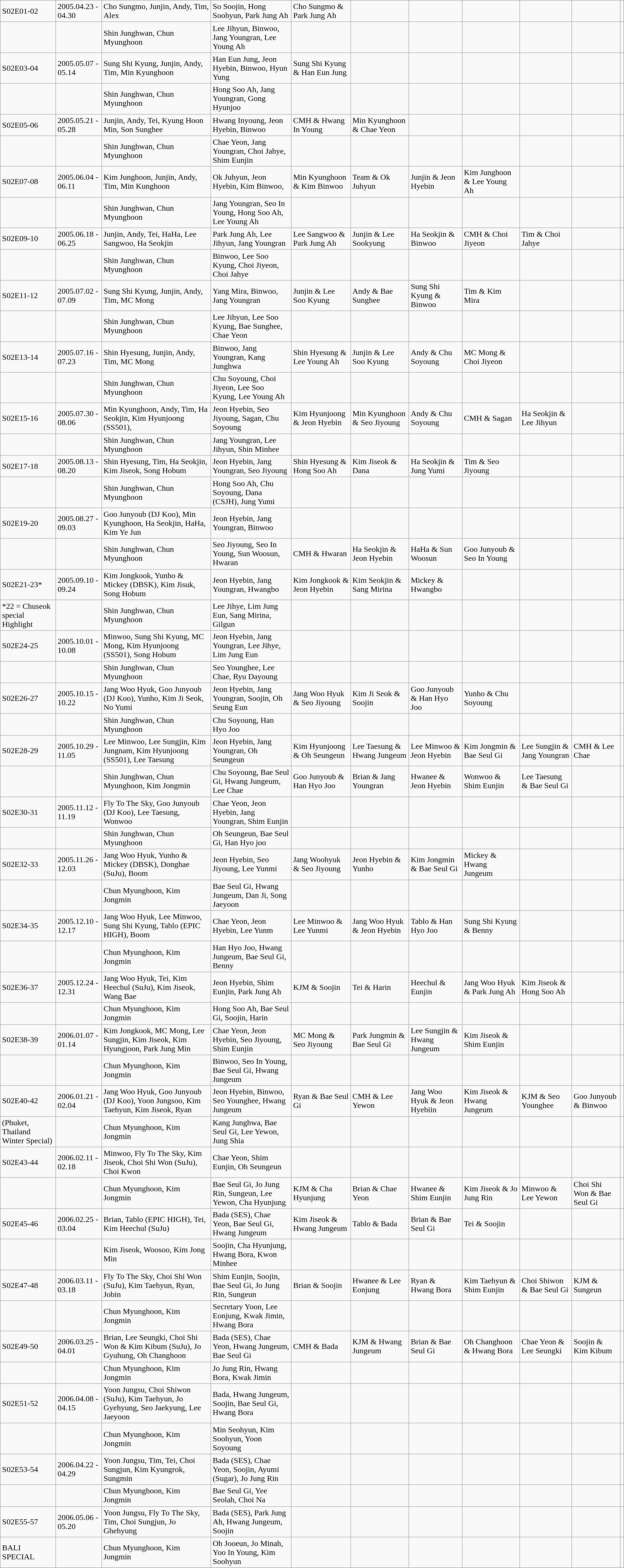<table class="wikitable">
<tr>
<td>S02E01-02</td>
<td>2005.04.23 - 04.30</td>
<td>Cho Sungmo, Junjin, Andy, Tim, Alex</td>
<td>So Soojin, Hong Soohyun, Park Jung Ah</td>
<td>Cho Sungmo & Park Jung Ah</td>
<td></td>
<td></td>
<td></td>
<td></td>
<td></td>
<td></td>
</tr>
<tr>
<td></td>
<td></td>
<td>Shin Junghwan, Chun Myunghoon</td>
<td>Lee Jihyun, Binwoo, Jang Youngran, Lee Young Ah</td>
<td></td>
<td></td>
<td></td>
<td></td>
<td></td>
<td></td>
<td></td>
</tr>
<tr>
<td>S02E03-04</td>
<td>2005.05.07 - 05.14</td>
<td>Sung Shi Kyung, Junjin, Andy, Tim, Min Kyunghoon</td>
<td>Han Eun Jung, Jeon Hyebin, Binwoo, Hyun Yung</td>
<td>Sung Shi Kyung & Han Eun Jung</td>
<td></td>
<td></td>
<td></td>
<td></td>
<td></td>
<td></td>
</tr>
<tr>
<td></td>
<td></td>
<td>Shin Junghwan, Chun Myunghoon</td>
<td>Hong Soo Ah, Jang Youngran, Gong Hyunjoo</td>
<td></td>
<td></td>
<td></td>
<td></td>
<td></td>
<td></td>
<td></td>
</tr>
<tr>
<td>S02E05-06</td>
<td>2005.05.21 - 05.28</td>
<td>Junjin, Andy, Tei, Kyung Hoon Min, Son Sunghee</td>
<td>Hwang Inyoung, Jeon Hyebin, Binwoo</td>
<td>CMH & Hwang In Young</td>
<td>Min Kyunghoon & Chae Yeon</td>
<td></td>
<td></td>
<td></td>
<td></td>
<td></td>
</tr>
<tr>
<td></td>
<td></td>
<td>Shin Junghwan, Chun Myunghoon</td>
<td>Chae Yeon, Jang Youngran, Choi Jahye, Shim Eunjin</td>
<td></td>
<td></td>
<td></td>
<td></td>
<td></td>
<td></td>
<td></td>
</tr>
<tr>
<td>S02E07-08</td>
<td>2005.06.04 - 06.11</td>
<td>Kim Junghoon, Junjin, Andy, Tim, Min Kunghoon</td>
<td>Ok Juhyun, Jeon Hyebin, Kim Binwoo,</td>
<td>Min Kyunghoon & Kim Binwoo</td>
<td>Team & Ok Juhyun</td>
<td>Junjin & Jeon Hyebin</td>
<td>Kim Junghoon & Lee Young Ah</td>
<td></td>
<td></td>
<td></td>
</tr>
<tr>
<td></td>
<td></td>
<td>Shin Junghwan, Chun Myunghoon</td>
<td>Jang Youngran, Seo In Young, Hong Soo Ah, Lee Young Ah</td>
<td></td>
<td></td>
<td></td>
<td></td>
<td></td>
<td></td>
<td></td>
</tr>
<tr>
<td>S02E09-10</td>
<td>2005.06.18 - 06.25</td>
<td>Junjin, Andy, Tei, HaHa, Lee Sangwoo, Ha Seokjin</td>
<td>Park Jung Ah, Lee Jihyun, Jang Youngran</td>
<td>Lee Sangwoo & Park Jung Ah</td>
<td>Junjin & Lee Sookyung</td>
<td>Ha Seokjin & Binwoo</td>
<td>CMH & Choi Jiyeon</td>
<td>Tim & Choi Jahye</td>
<td></td>
<td></td>
</tr>
<tr>
<td></td>
<td></td>
<td>Shin Junghwan, Chun Myunghoon</td>
<td>Binwoo, Lee Soo Kyung, Choi Jiyeon, Choi Jahye</td>
<td></td>
<td></td>
<td></td>
<td></td>
<td></td>
<td></td>
<td></td>
</tr>
<tr>
<td>S02E11-12</td>
<td>2005.07.02 - 07.09</td>
<td>Sung Shi Kyung, Junjin, Andy, Tim, MC Mong</td>
<td>Yang Mira, Binwoo, Jang Youngran</td>
<td>Junjin & Lee Soo Kyung</td>
<td>Andy & Bae Sunghee</td>
<td>Sung Shi Kyung & Binwoo</td>
<td>Tim & Kim Mira</td>
<td></td>
<td></td>
<td></td>
</tr>
<tr>
<td></td>
<td></td>
<td>Shin Junghwan, Chun Myunghoon</td>
<td>Lee Jihyun, Lee Soo Kyung, Bae Sunghee, Chae Yeon</td>
<td></td>
<td></td>
<td></td>
<td></td>
<td></td>
<td></td>
<td></td>
</tr>
<tr>
<td>S02E13-14</td>
<td>2005.07.16 - 07.23</td>
<td>Shin Hyesung, Junjin, Andy, Tim, MC Mong</td>
<td>Binwoo, Jang Youngran, Kang Junghwa</td>
<td>Shin Hyesung & Lee Young Ah</td>
<td>Junjin & Lee Soo Kyung</td>
<td>Andy & Chu Soyoung</td>
<td>MC Mong & Choi Jiyeon</td>
<td></td>
<td></td>
<td></td>
</tr>
<tr>
<td></td>
<td></td>
<td>Shin Junghwan, Chun Myunghoon</td>
<td>Chu Soyoung, Choi Jiyeon, Lee Soo Kyung, Lee Young Ah</td>
<td></td>
<td></td>
<td></td>
<td></td>
<td></td>
<td></td>
<td></td>
</tr>
<tr>
<td>S02E15-16</td>
<td>2005.07.30 - 08.06</td>
<td>Min Kyunghoon, Andy, Tim, Ha Seokjin, Kim Hyunjoong (SS501),</td>
<td>Jeon Hyebin, Seo Jiyoung, Sagan, Chu Soyoung</td>
<td>Kim Hyunjoong & Jeon Hyebin</td>
<td>Min Kyunghoon & Seo Jiyoung</td>
<td>Andy & Chu Soyoung</td>
<td>CMH & Sagan</td>
<td>Ha Seokjin & Lee Jihyun</td>
<td></td>
<td></td>
</tr>
<tr>
<td></td>
<td></td>
<td>Shin Junghwan, Chun Myunghoon</td>
<td>Jang Youngran, Lee Jihyun, Shin Minhee</td>
<td></td>
<td></td>
<td></td>
<td></td>
<td></td>
<td></td>
<td></td>
</tr>
<tr>
<td>S02E17-18</td>
<td>2005.08.13 - 08.20</td>
<td>Shin Hyesung, Tim, Ha Seokjin, Kim Jiseok, Song Hobum</td>
<td>Jeon Hyebin, Jang Youngran, Seo Jiyoung</td>
<td>Shin Hyesung & Hong Soo Ah</td>
<td>Kim Jiseok & Dana</td>
<td>Ha Seokjin & Jung Yumi</td>
<td>Tim & Seo Jiyoung</td>
<td></td>
<td></td>
<td></td>
</tr>
<tr>
<td></td>
<td></td>
<td>Shin Junghwan, Chun Myunghoon</td>
<td>Hong Soo Ah, Chu Soyoung, Dana (CSJH), Jung Yumi</td>
<td></td>
<td></td>
<td></td>
<td></td>
<td></td>
<td></td>
<td></td>
</tr>
<tr>
<td>S02E19-20</td>
<td>2005.08.27 - 09.03</td>
<td>Goo Junyoub (DJ Koo), Min Kyunghoon, Ha Seokjin, HaHa, Kim Ye Jun</td>
<td>Jeon Hyebin, Jang Youngran, Binwoo</td>
<td></td>
<td></td>
<td></td>
<td></td>
<td></td>
<td></td>
<td></td>
</tr>
<tr>
<td></td>
<td></td>
<td>Shin Junghwan, Chun Myunghoon</td>
<td>Seo Jiyoung, Seo In Young, Sun Woosun, Hwaran</td>
<td>CMH & Hwaran</td>
<td>Ha Seokjin & Jeon Hyebin</td>
<td>HaHa & Sun Woosun</td>
<td>Goo Junyoub & Seo In Young</td>
<td></td>
<td></td>
<td></td>
</tr>
<tr>
<td>S02E21-23*</td>
<td>2005.09.10 - 09.24</td>
<td>Kim Jongkook, Yunho & Mickey (DBSK), Kim Jisuk, Song Hobum</td>
<td>Jeon Hyebin, Jang Youngran, Hwangbo</td>
<td>Kim Jongkook & Jeon Hyebin</td>
<td>Kim Seokjin & Sang Mirina</td>
<td>Mickey & Hwangbo</td>
<td></td>
<td></td>
<td></td>
<td></td>
</tr>
<tr>
<td>*22 = Chuseok special Highlight</td>
<td></td>
<td>Shin Junghwan, Chun Myunghoon</td>
<td>Lee Jihye, Lim Jung Eun, Sang Mirina, Gilgun</td>
<td></td>
<td></td>
<td></td>
<td></td>
<td></td>
<td></td>
<td></td>
</tr>
<tr>
<td>S02E24-25</td>
<td>2005.10.01 - 10.08</td>
<td>Minwoo, Sung Shi Kyung, MC Mong, Kim Hyunjoong (SS501), Song Hobum</td>
<td>Jeon Hyebin, Jang Youngran, Lee Jihye, Lim Jung Eun</td>
<td></td>
<td></td>
<td></td>
<td></td>
<td></td>
<td></td>
<td></td>
</tr>
<tr>
<td></td>
<td></td>
<td>Shin Junghwan, Chun Myunghoon</td>
<td>Seo Younghee, Lee Chae, Ryu Dayoung</td>
<td></td>
<td></td>
<td></td>
<td></td>
<td></td>
<td></td>
<td></td>
</tr>
<tr>
<td>S02E26-27</td>
<td>2005.10.15 - 10.22</td>
<td>Jang Woo Hyuk, Goo Junyoub (DJ Koo), Yunho, Kim Ji Seok, No Yumi</td>
<td>Jeon Hyebin, Jang Youngran, Soojin, Oh Seung Eun</td>
<td>Jang Woo Hyuk & Seo Jiyoung</td>
<td>Kim Ji Seok & Soojin</td>
<td>Goo Junyoub & Han Hyo Joo</td>
<td>Yunho & Chu Soyoung</td>
<td></td>
<td></td>
<td></td>
</tr>
<tr>
<td></td>
<td></td>
<td>Shin Junghwan, Chun Myunghoon</td>
<td>Chu Soyoung, Han Hyo Joo</td>
<td></td>
<td></td>
<td></td>
<td></td>
<td></td>
<td></td>
<td></td>
</tr>
<tr>
<td>S02E28-29</td>
<td>2005.10.29 - 11.05</td>
<td>Lee Minwoo, Lee Sungjin, Kim Jungnam, Kim Hyunjoong (SS501), Lee Taesung</td>
<td>Jeon Hyebin, Jang Youngran, Oh Seungeun</td>
<td>Kim Hyunjoong & Oh Seungeun</td>
<td>Lee Taesung & Hwang Jungeum</td>
<td>Lee Minwoo & Jeon Hyebin</td>
<td>Kim Jongmin & Bae Seul Gi</td>
<td>Lee Sungjin & Jang Youngran</td>
<td>CMH & Lee Chae</td>
<td></td>
</tr>
<tr>
<td></td>
<td></td>
<td>Shin Junghwan, Chun Myunghoon, Kim Jongmin</td>
<td>Chu Soyoung, Bae Seul Gi, Hwang Jungeum, Lee Chae</td>
<td>Goo Junyoub & Han Hyo Joo</td>
<td>Brian & Jang Youngran</td>
<td>Hwanee & Jeon Hyebin</td>
<td>Wonwoo & Shim Eunjin</td>
<td>Lee Taesung & Bae Seul Gi</td>
<td></td>
<td></td>
</tr>
<tr>
<td>S02E30-31</td>
<td>2005.11.12 - 11.19</td>
<td>Fly To The Sky, Goo Junyoub (DJ Koo), Lee Taesung, Wonwoo</td>
<td>Chae Yeon, Jeon Hyebin, Jang Youngran, Shim Eunjin</td>
<td></td>
<td></td>
<td></td>
<td></td>
<td></td>
<td></td>
<td></td>
</tr>
<tr>
<td></td>
<td></td>
<td>Shin Junghwan, Chun Myunghoon</td>
<td>Oh Seungeun, Bae Seul Gi, Han Hyo joo</td>
<td></td>
<td></td>
<td></td>
<td></td>
<td></td>
<td></td>
<td></td>
</tr>
<tr>
<td>S02E32-33</td>
<td>2005.11.26 - 12.03</td>
<td>Jang Woo Hyuk, Yunho & Mickey (DBSK), Donghae (SuJu), Boom</td>
<td>Jeon Hyebin, Seo Jiyoung, Lee Yunmi</td>
<td>Jang Woohyuk & Seo Jiyoung</td>
<td>Jeon Hyebin & Yunho</td>
<td>Kim Jongmin & Bae Seul Gi</td>
<td>Mickey & Hwang Jungeum</td>
<td></td>
<td></td>
<td></td>
</tr>
<tr>
<td></td>
<td></td>
<td>Chun Myunghoon, Kim Jongmin</td>
<td>Bae Seul Gi, Hwang Jungeum, Dan Ji, Song Jaeyoon</td>
<td></td>
<td></td>
<td></td>
<td></td>
<td></td>
<td></td>
<td></td>
</tr>
<tr>
<td>S02E34-35</td>
<td>2005.12.10 - 12.17</td>
<td>Jang Woo Hyuk, Lee Minwoo, Sung Shi Kyung, Tablo (EPIC HIGH), Boom</td>
<td>Chae Yeon, Jeon Hyebin, Lee Yunm</td>
<td>Lee Minwoo & Lee Yunmi</td>
<td>Jang Woo Hyuk & Jeon Hyebin</td>
<td>Tablo & Han Hyo Joo</td>
<td>Sung Shi Kyung & Benny</td>
<td></td>
<td></td>
<td></td>
</tr>
<tr>
<td></td>
<td></td>
<td>Chun Myunghoon, Kim Jongmin</td>
<td>Han Hyo Joo, Hwang Jungeum, Bae Seul Gi, Benny</td>
<td></td>
<td></td>
<td></td>
<td></td>
<td></td>
<td></td>
<td></td>
</tr>
<tr>
<td>S02E36-37</td>
<td>2005.12.24 - 12.31</td>
<td>Jang Woo Hyuk, Tei, Kim Heechul (SuJu), Kim Jiseok, Wang Bae</td>
<td>Jeon Hyebin, Shim Eunjin, Park Jung Ah</td>
<td>KJM & Soojin</td>
<td>Tei & Harin</td>
<td>Heechul & Eunjin</td>
<td>Jang Woo Hyuk & Park Jung Ah</td>
<td>Kim Jiseok & Hong Soo Ah</td>
<td></td>
<td></td>
</tr>
<tr>
<td></td>
<td></td>
<td>Chun Myunghoon, Kim Jongmin</td>
<td>Hong Soo Ah, Bae Seul Gi, Soojin, Harin</td>
<td></td>
<td></td>
<td></td>
<td></td>
<td></td>
<td></td>
<td></td>
</tr>
<tr>
<td>S02E38-39</td>
<td>2006.01.07 - 01.14</td>
<td>Kim Jongkook, MC Mong, Lee Sungjin, Kim Jiseok, Kim Hyungjoon, Park Jung Min</td>
<td>Chae Yeon, Jeon Hyebin, Seo Jiyoung, Shim Eunjin</td>
<td>MC Mong & Seo Jiyoung</td>
<td>Park Jungmin & Bae Seul Gi</td>
<td>Lee Sungjin & Hwang Jungeum</td>
<td>Kim Jiseok & Shim Eunjin</td>
<td></td>
<td></td>
<td></td>
</tr>
<tr>
<td></td>
<td></td>
<td>Chun Myunghoon, Kim Jongmin</td>
<td>Binwoo, Seo In Young, Bae Seul Gi, Hwang Jungeum</td>
<td></td>
<td></td>
<td></td>
<td></td>
<td></td>
<td></td>
<td></td>
</tr>
<tr>
<td>S02E40-42</td>
<td>2006.01.21 - 02.04</td>
<td>Jang Woo Hyuk, Goo Junyoub (DJ Koo), Yoon Jungsoo, Kim Taehyun, Kim Jiseok, Ryan</td>
<td>Jeon Hyebin, Binwoo, Seo Younghee, Hwang Jungeum</td>
<td>Ryan & Bae Seul Gi</td>
<td>CMH & Lee Yewon</td>
<td>Jang Woo Hyuk & Jeon Hyebiin</td>
<td>Kim Jiseok & Hwang Jungeum</td>
<td>KJM & Seo Younghee</td>
<td>Goo Junyoub & Binwoo</td>
<td></td>
</tr>
<tr>
<td>(Phuket, Thailand Winter Special)</td>
<td></td>
<td>Chun Myunghoon, Kim Jongmin</td>
<td>Kang Junghwa, Bae Seul Gi, Lee Yewon, Jung Shia</td>
<td></td>
<td></td>
<td></td>
<td></td>
<td></td>
<td></td>
<td></td>
</tr>
<tr>
<td>S02E43-44</td>
<td>2006.02.11 - 02.18</td>
<td>Minwoo, Fly To The Sky, Kim Jiseok, Choi Shi Won (SuJu), Choi Kwon</td>
<td>Chae Yeon, Shim Eunjin, Oh Seungeun</td>
<td></td>
<td></td>
<td></td>
<td></td>
<td></td>
<td></td>
<td></td>
</tr>
<tr>
<td></td>
<td></td>
<td>Chun Myunghoon, Kim Jongmin</td>
<td>Bae Seul Gi, Jo Jung Rin, Sungeun, Lee Yewon, Cha Hyunjung</td>
<td>KJM & Cha Hyunjung</td>
<td>Brian & Chae Yeon</td>
<td>Hwanee & Shim Eunjin</td>
<td>Kim Jiseok & Jo Jung Rin</td>
<td>Minwoo & Lee Yewon</td>
<td>Choi Shi Won & Bae Seul Gi</td>
<td></td>
</tr>
<tr>
<td>S02E45-46</td>
<td>2006.02.25 - 03.04</td>
<td>Brian, Tablo (EPIC HIGH), Tei, Kim Heechul (SuJu)</td>
<td>Bada (SES), Chae Yeon, Bae Seul Gi, Hwang Jungeum</td>
<td>Kim Jiseok & Hwang Jungeum</td>
<td>Tablo & Bada</td>
<td>Brian & Bae Seul Gi</td>
<td>Tei & Soojin</td>
<td></td>
<td></td>
<td></td>
</tr>
<tr>
<td></td>
<td></td>
<td>Kim Jiseok, Woosoo, Kim Jong Min</td>
<td>Soojin, Cha Hyunjung, Hwang Bora, Kwon Minhee</td>
<td></td>
<td></td>
<td></td>
<td></td>
<td></td>
<td></td>
<td></td>
</tr>
<tr>
<td>S02E47-48</td>
<td>2006.03.11 - 03.18</td>
<td>Fly To The Sky, Choi Shi Won (SuJu), Kim Taehyun, Ryan, Jobin</td>
<td>Shim Eunjin, Soojin, Bae Seul Gi, Jo Jung Rin, Sungeun</td>
<td>Brian & Soojin</td>
<td>Hwanee & Lee Eonjung</td>
<td>Ryan & Hwang Bora</td>
<td>Kim Taehyun & Shim Eunjin</td>
<td>Choi Shiwon & Bae Seul Gi</td>
<td>KJM & Sungeun</td>
<td></td>
</tr>
<tr>
<td></td>
<td></td>
<td>Chun Myunghoon, Kim Jongmin</td>
<td>Secretary Yoon, Lee Eonjung, Kwak Jimin, Hwang Bora</td>
<td></td>
<td></td>
<td></td>
<td></td>
<td></td>
<td></td>
<td></td>
</tr>
<tr>
<td>S02E49-50</td>
<td>2006.03.25 - 04.01</td>
<td>Brian, Lee Seungki, Choi Shi Won & Kim Kibum (SuJu), Jo Gyuhung, Oh Changhoon</td>
<td>Bada (SES), Chae Yeon, Hwang Jungeum, Bae Seul Gi</td>
<td>CMH & Bada</td>
<td>KJM & Hwang Jungeum</td>
<td>Brian & Bae Seul Gi</td>
<td>Oh Changhoon & Hwang Bora</td>
<td>Chae Yeon & Lee Seungki</td>
<td>Soojin & Kim Kibum</td>
<td></td>
</tr>
<tr>
<td></td>
<td></td>
<td>Chun Myunghoon, Kim Jongmin</td>
<td>Jo Jung Rin, Hwang Bora, Kwak Jimin</td>
<td></td>
<td></td>
<td></td>
<td></td>
<td></td>
<td></td>
<td></td>
</tr>
<tr>
<td>S02E51-52</td>
<td>2006.04.08 - 04.15</td>
<td>Yoon Jungsu, Choi Shiwon (SuJu), Kim Taehyun, Jo Gyehyung, Seo Jaekyung, Lee Jaeyoon</td>
<td>Bada, Hwang Jungeum, Soojin, Bae Seul Gi, Hwang Bora</td>
<td></td>
<td></td>
<td></td>
<td></td>
<td></td>
<td></td>
<td></td>
</tr>
<tr>
<td></td>
<td></td>
<td>Chun Myunghoon, Kim Jongmin</td>
<td>Min Seohyun, Kim Soohyun, Yoon Soyoung</td>
<td></td>
<td></td>
<td></td>
<td></td>
<td></td>
<td></td>
<td></td>
</tr>
<tr>
<td>S02E53-54</td>
<td>2006.04.22 - 04.29</td>
<td>Yoon Jungsu, Tim, Tei, Choi Sungjun, Kim Kyungrok, Sungmin</td>
<td>Bada (SES), Chae Yeon, Soojin, Ayumi (Sugar), Jo Jung Rin</td>
<td></td>
<td></td>
<td></td>
<td></td>
<td></td>
<td></td>
<td></td>
</tr>
<tr>
<td></td>
<td></td>
<td>Chun Myunghoon, Kim Jongmin</td>
<td>Bae Seul Gi, Yee Seolah, Choi Na</td>
<td></td>
<td></td>
<td></td>
<td></td>
<td></td>
<td></td>
<td></td>
</tr>
<tr>
<td>S02E55-57</td>
<td>2006.05.06 - 05.20</td>
<td>Yoon Jungsu, Fly To The Sky, Tim, Choi Sungjun, Jo Ghehyung</td>
<td>Bada (SES), Park Jung Ah, Hwang Jungeum, Soojin</td>
<td></td>
<td></td>
<td></td>
<td></td>
<td></td>
<td></td>
<td></td>
</tr>
<tr>
<td>BALI SPECIAL</td>
<td></td>
<td>Chun Myunghoon, Kim Jongmin</td>
<td>Oh Jooeun, Jo Minah, Yoo In Young, Kim Soohyun</td>
<td></td>
<td></td>
<td></td>
<td></td>
<td></td>
<td></td>
<td></td>
</tr>
</table>
